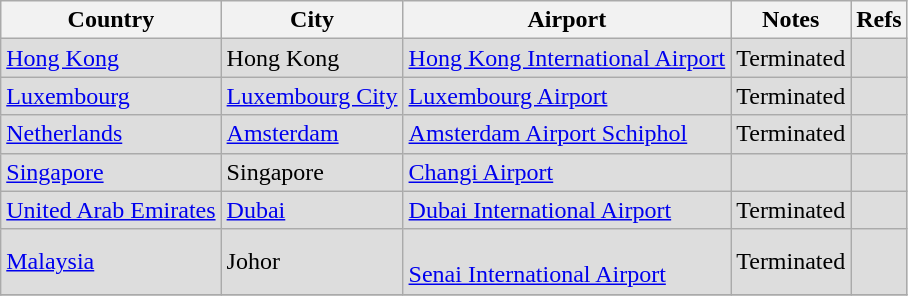<table class="sortable wikitable">
<tr>
<th>Country</th>
<th>City</th>
<th>Airport</th>
<th>Notes</th>
<th class="unsortable">Refs</th>
</tr>
<tr style="background:#ddd;">
<td><a href='#'>Hong Kong</a></td>
<td>Hong Kong</td>
<td><a href='#'>Hong Kong International Airport</a></td>
<td>Terminated</td>
<td align=center></td>
</tr>
<tr style="background:#ddd;">
<td><a href='#'>Luxembourg</a></td>
<td><a href='#'>Luxembourg City</a></td>
<td><a href='#'>Luxembourg Airport</a></td>
<td>Terminated</td>
<td align=center></td>
</tr>
<tr style="background:#ddd;">
<td><a href='#'>Netherlands</a></td>
<td><a href='#'>Amsterdam</a></td>
<td><a href='#'>Amsterdam Airport Schiphol</a></td>
<td>Terminated</td>
<td align=center></td>
</tr>
<tr style="background:#ddd;">
<td><a href='#'>Singapore</a></td>
<td>Singapore</td>
<td><a href='#'>Changi Airport</a></td>
<td></td>
<td align=center></td>
</tr>
<tr style="background:#ddd;">
<td><a href='#'>United Arab Emirates</a></td>
<td><a href='#'>Dubai</a></td>
<td><a href='#'>Dubai International Airport</a></td>
<td>Terminated</td>
<td></td>
</tr>
<tr style="background:#ddd;">
<td><a href='#'>Malaysia</a></td>
<td>Johor</td>
<td><br><a href='#'>Senai International Airport</a></td>
<td>Terminated</td>
<td></td>
</tr>
<tr>
</tr>
</table>
